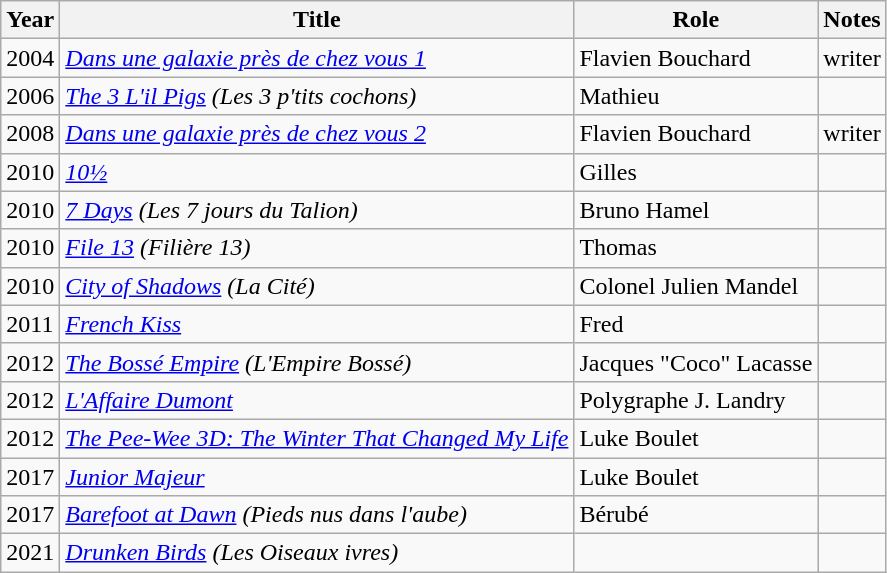<table class="wikitable sortable">
<tr>
<th>Year</th>
<th>Title</th>
<th>Role</th>
<th class="unsortable">Notes</th>
</tr>
<tr>
<td>2004</td>
<td><em><a href='#'>Dans une galaxie près de chez vous 1</a></em></td>
<td>Flavien Bouchard</td>
<td>writer</td>
</tr>
<tr>
<td>2006</td>
<td><em><a href='#'>The 3 L'il Pigs</a> (Les 3 p'tits cochons)</em></td>
<td>Mathieu</td>
<td></td>
</tr>
<tr>
<td>2008</td>
<td><em><a href='#'>Dans une galaxie près de chez vous 2</a></em></td>
<td>Flavien Bouchard</td>
<td>writer</td>
</tr>
<tr>
<td>2010</td>
<td><em><a href='#'>10½</a></em></td>
<td>Gilles</td>
<td></td>
</tr>
<tr>
<td>2010</td>
<td><em><a href='#'>7 Days</a> (Les 7 jours du Talion)</em></td>
<td>Bruno Hamel</td>
<td></td>
</tr>
<tr>
<td>2010</td>
<td><em><a href='#'>File 13</a> (Filière 13)</em></td>
<td>Thomas</td>
<td></td>
</tr>
<tr>
<td>2010</td>
<td><em><a href='#'>City of Shadows</a> (La Cité)</em></td>
<td>Colonel Julien Mandel</td>
<td></td>
</tr>
<tr>
<td>2011</td>
<td><em><a href='#'>French Kiss</a></em></td>
<td>Fred</td>
<td></td>
</tr>
<tr>
<td>2012</td>
<td><em><a href='#'>The Bossé Empire</a> (L'Empire Bossé)</em></td>
<td>Jacques "Coco" Lacasse</td>
<td></td>
</tr>
<tr>
<td>2012</td>
<td><em><a href='#'>L'Affaire Dumont</a></em></td>
<td>Polygraphe J. Landry</td>
<td></td>
</tr>
<tr>
<td>2012</td>
<td><em><a href='#'>The Pee-Wee 3D: The Winter That Changed My Life</a></em></td>
<td>Luke Boulet</td>
<td></td>
</tr>
<tr>
<td>2017</td>
<td><em><a href='#'>Junior Majeur</a></em></td>
<td>Luke Boulet</td>
<td></td>
</tr>
<tr>
<td>2017</td>
<td><em><a href='#'>Barefoot at Dawn</a> (Pieds nus dans l'aube)</em></td>
<td>Bérubé</td>
<td></td>
</tr>
<tr>
<td>2021</td>
<td><em><a href='#'>Drunken Birds</a> (Les Oiseaux ivres)</em></td>
<td></td>
<td></td>
</tr>
</table>
